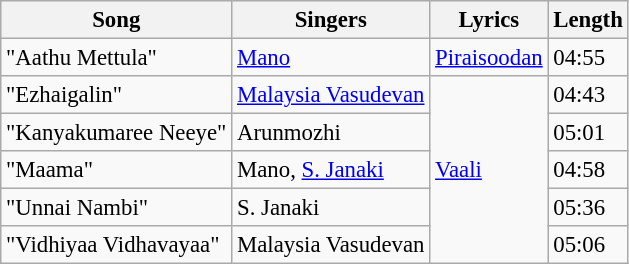<table class="wikitable" style="font-size:95%;">
<tr>
<th>Song</th>
<th>Singers</th>
<th>Lyrics</th>
<th>Length</th>
</tr>
<tr>
<td>"Aathu Mettula"</td>
<td><a href='#'>Mano</a></td>
<td><a href='#'>Piraisoodan</a></td>
<td>04:55</td>
</tr>
<tr>
<td>"Ezhaigalin"</td>
<td><a href='#'>Malaysia Vasudevan</a></td>
<td rowspan=5><a href='#'>Vaali</a></td>
<td>04:43</td>
</tr>
<tr>
<td>"Kanyakumaree Neeye"</td>
<td>Arunmozhi</td>
<td>05:01</td>
</tr>
<tr>
<td>"Maama"</td>
<td>Mano, <a href='#'>S. Janaki</a></td>
<td>04:58</td>
</tr>
<tr>
<td>"Unnai Nambi"</td>
<td>S. Janaki</td>
<td>05:36</td>
</tr>
<tr>
<td>"Vidhiyaa Vidhavayaa"</td>
<td>Malaysia Vasudevan</td>
<td>05:06</td>
</tr>
</table>
